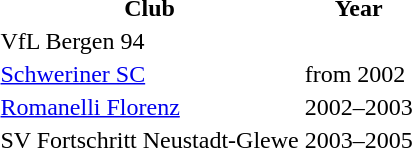<table>
<tr>
<th>Club</th>
<th>Year</th>
</tr>
<tr>
<td>VfL Bergen 94</td>
<td></td>
</tr>
<tr>
<td><a href='#'>Schweriner SC</a></td>
<td>from 2002</td>
</tr>
<tr>
<td><a href='#'>Romanelli Florenz</a></td>
<td>2002–2003</td>
</tr>
<tr>
<td>SV Fortschritt Neustadt-Glewe</td>
<td>2003–2005</td>
</tr>
</table>
